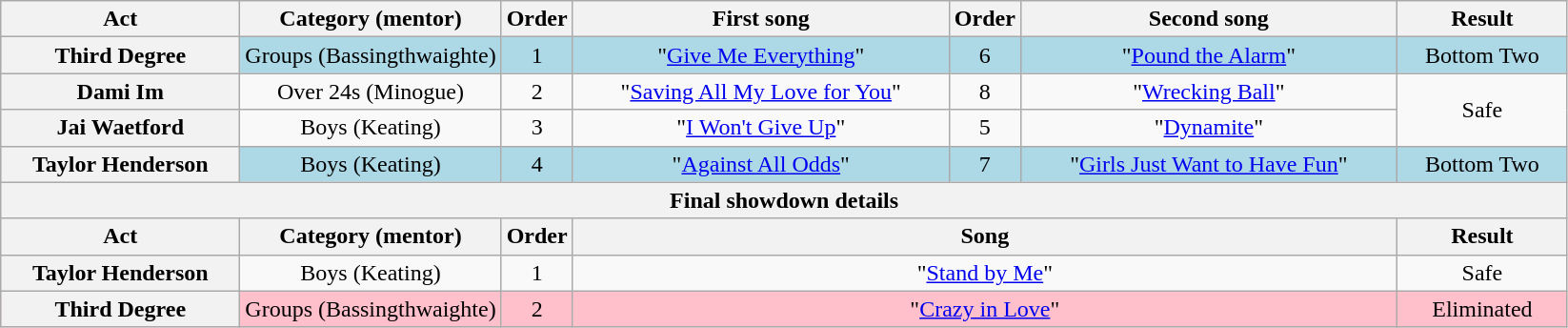<table class="wikitable plainrowheaders" style="text-align:center;">
<tr>
<th scope="col" style="width:10em;">Act</th>
<th scope="col">Category (mentor)</th>
<th scope="col">Order</th>
<th scope="col" style="width:16em;" style="text-align:center;">First song</th>
<th scope="col">Order</th>
<th scope="col" style="width:16em;">Second song</th>
<th scope="col" style="width:7em;">Result</th>
</tr>
<tr style="background:lightblue;">
<th scope="row">Third Degree</th>
<td>Groups (Bassingthwaighte)</td>
<td>1</td>
<td>"<a href='#'>Give Me Everything</a>"</td>
<td>6</td>
<td>"<a href='#'>Pound the Alarm</a>"</td>
<td>Bottom Two</td>
</tr>
<tr>
<th scope="row">Dami Im</th>
<td>Over 24s (Minogue)</td>
<td>2</td>
<td>"<a href='#'>Saving All My Love for You</a>"</td>
<td>8</td>
<td>"<a href='#'>Wrecking Ball</a>"</td>
<td rowspan=2>Safe</td>
</tr>
<tr>
<th scope="row">Jai Waetford</th>
<td>Boys (Keating)</td>
<td>3</td>
<td>"<a href='#'>I Won't Give Up</a>"</td>
<td>5</td>
<td>"<a href='#'>Dynamite</a>"</td>
</tr>
<tr style="background:lightblue;">
<th scope="row">Taylor Henderson</th>
<td>Boys (Keating)</td>
<td>4</td>
<td>"<a href='#'>Against All Odds</a>"</td>
<td>7</td>
<td>"<a href='#'>Girls Just Want to Have Fun</a>"</td>
<td>Bottom Two</td>
</tr>
<tr>
<th colspan="7">Final showdown details</th>
</tr>
<tr>
<th scope="col" style="width:10em;">Act</th>
<th scope="col">Category (mentor)</th>
<th scope="col">Order</th>
<th scope="col" style="width:16em;" colspan="3" style="text-align:center;">Song</th>
<th scope="col" style="width:6em;">Result</th>
</tr>
<tr>
<th scope="row">Taylor Henderson</th>
<td>Boys (Keating)</td>
<td>1</td>
<td colspan="3">"<a href='#'>Stand by Me</a>"</td>
<td>Safe</td>
</tr>
<tr style="background:pink;">
<th scope="row">Third Degree</th>
<td>Groups (Bassingthwaighte)</td>
<td>2</td>
<td colspan="3">"<a href='#'>Crazy in Love</a>"</td>
<td>Eliminated</td>
</tr>
</table>
